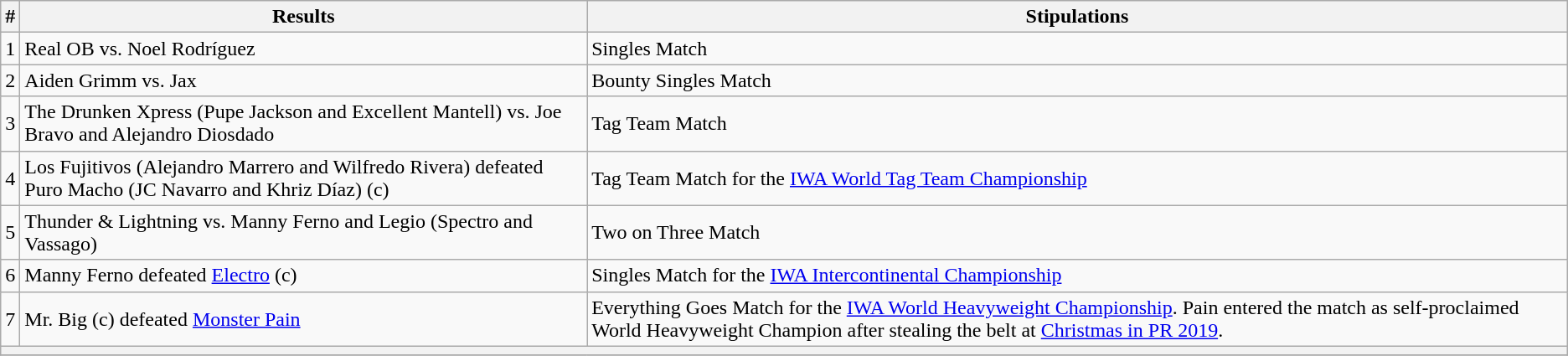<table class="wikitable">
<tr>
<th>#</th>
<th>Results</th>
<th>Stipulations</th>
</tr>
<tr>
<td>1</td>
<td>Real OB vs. Noel Rodríguez</td>
<td>Singles Match</td>
</tr>
<tr>
<td>2</td>
<td>Aiden Grimm vs. Jax</td>
<td>Bounty Singles Match</td>
</tr>
<tr>
<td>3</td>
<td>The Drunken Xpress (Pupe Jackson and Excellent Mantell) vs. Joe Bravo and Alejandro Diosdado</td>
<td>Tag Team Match</td>
</tr>
<tr>
<td>4</td>
<td>Los Fujitivos (Alejandro Marrero and Wilfredo Rivera) defeated Puro Macho (JC Navarro and Khriz Díaz) (c)</td>
<td>Tag Team Match for the <a href='#'>IWA World Tag Team Championship</a></td>
</tr>
<tr>
<td>5</td>
<td>Thunder & Lightning vs. Manny Ferno and Legio (Spectro and Vassago)</td>
<td>Two on Three Match</td>
</tr>
<tr>
<td>6</td>
<td>Manny Ferno defeated <a href='#'>Electro</a> (c)</td>
<td>Singles Match for the <a href='#'>IWA Intercontinental Championship</a></td>
</tr>
<tr>
<td>7</td>
<td>Mr. Big (c) defeated <a href='#'>Monster Pain</a></td>
<td>Everything Goes Match for the <a href='#'>IWA World Heavyweight Championship</a>. Pain entered the match as self-proclaimed World Heavyweight Champion after stealing the belt at <a href='#'>Christmas in PR 2019</a>.</td>
</tr>
<tr>
<th colspan="3"></th>
</tr>
<tr>
</tr>
</table>
